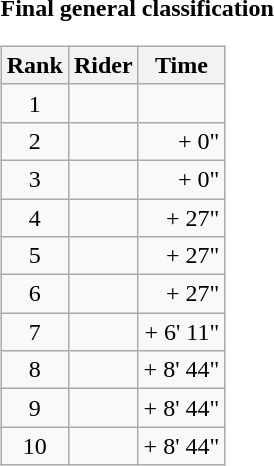<table>
<tr>
<td><strong>Final general classification</strong><br><table class="wikitable">
<tr>
<th scope="col">Rank</th>
<th scope="col">Rider</th>
<th scope="col">Time</th>
</tr>
<tr>
<td style="text-align:center;">1</td>
<td></td>
<td style="text-align:right;"></td>
</tr>
<tr>
<td style="text-align:center;">2</td>
<td></td>
<td style="text-align:right;">+ 0"</td>
</tr>
<tr>
<td style="text-align:center;">3</td>
<td></td>
<td style="text-align:right;">+ 0"</td>
</tr>
<tr>
<td style="text-align:center;">4</td>
<td></td>
<td style="text-align:right;">+ 27"</td>
</tr>
<tr>
<td style="text-align:center;">5</td>
<td></td>
<td style="text-align:right;">+ 27"</td>
</tr>
<tr>
<td style="text-align:center;">6</td>
<td></td>
<td style="text-align:right;">+ 27"</td>
</tr>
<tr>
<td style="text-align:center;">7</td>
<td></td>
<td style="text-align:right;">+ 6' 11"</td>
</tr>
<tr>
<td style="text-align:center;">8</td>
<td></td>
<td style="text-align:right;">+ 8' 44"</td>
</tr>
<tr>
<td style="text-align:center;">9</td>
<td></td>
<td style="text-align:right;">+ 8' 44"</td>
</tr>
<tr>
<td style="text-align:center;">10</td>
<td></td>
<td style="text-align:right;">+ 8' 44"</td>
</tr>
</table>
</td>
</tr>
</table>
